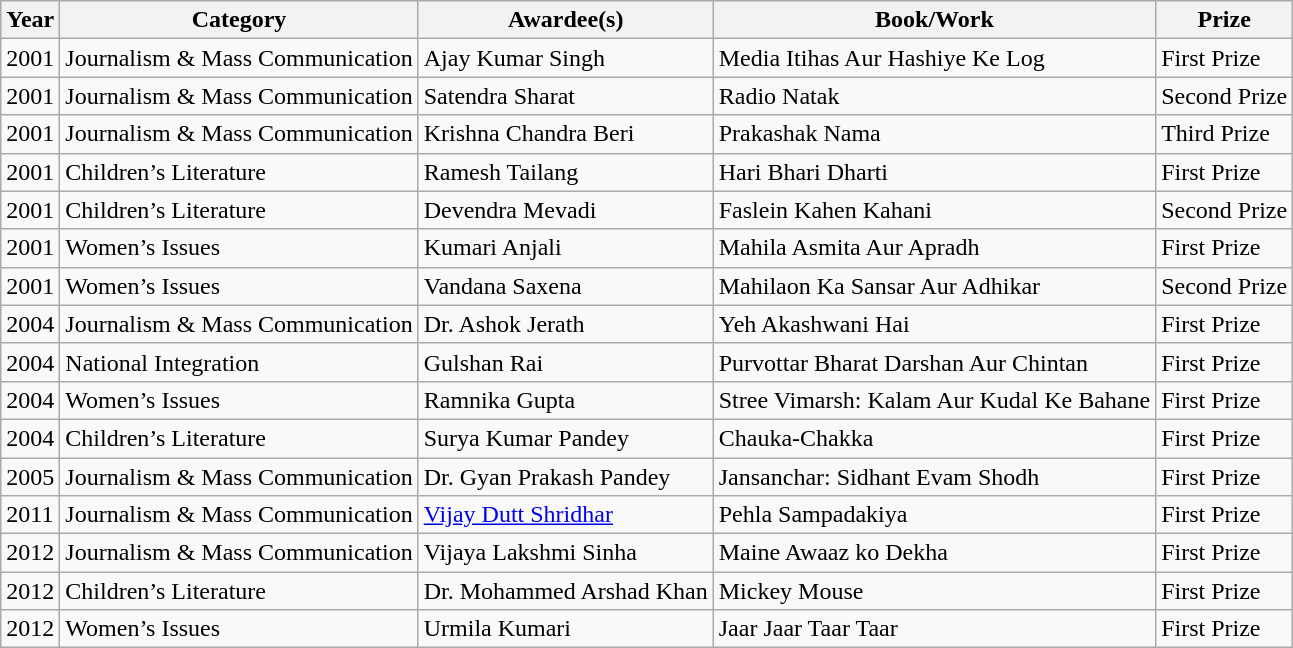<table class="wikitable">
<tr>
<th>Year</th>
<th>Category</th>
<th>Awardee(s)</th>
<th>Book/Work</th>
<th>Prize</th>
</tr>
<tr>
<td>2001</td>
<td>Journalism & Mass Communication</td>
<td>Ajay Kumar Singh</td>
<td>Media Itihas Aur Hashiye Ke Log</td>
<td>First Prize</td>
</tr>
<tr>
<td>2001</td>
<td>Journalism & Mass Communication</td>
<td>Satendra Sharat</td>
<td>Radio Natak</td>
<td>Second Prize</td>
</tr>
<tr>
<td>2001</td>
<td>Journalism & Mass Communication</td>
<td>Krishna Chandra Beri</td>
<td>Prakashak Nama</td>
<td>Third Prize</td>
</tr>
<tr>
<td>2001</td>
<td>Children’s Literature</td>
<td>Ramesh Tailang</td>
<td>Hari Bhari Dharti</td>
<td>First Prize</td>
</tr>
<tr>
<td>2001</td>
<td>Children’s Literature</td>
<td>Devendra Mevadi</td>
<td>Faslein Kahen Kahani</td>
<td>Second Prize</td>
</tr>
<tr>
<td>2001</td>
<td>Women’s Issues</td>
<td>Kumari Anjali</td>
<td>Mahila Asmita Aur Apradh</td>
<td>First Prize</td>
</tr>
<tr>
<td>2001</td>
<td>Women’s Issues</td>
<td>Vandana Saxena</td>
<td>Mahilaon Ka Sansar Aur Adhikar</td>
<td>Second Prize</td>
</tr>
<tr>
<td>2004</td>
<td>Journalism & Mass Communication</td>
<td>Dr. Ashok Jerath</td>
<td>Yeh Akashwani Hai</td>
<td>First Prize</td>
</tr>
<tr>
<td>2004</td>
<td>National Integration</td>
<td>Gulshan Rai</td>
<td>Purvottar Bharat Darshan Aur Chintan</td>
<td>First Prize</td>
</tr>
<tr>
<td>2004</td>
<td>Women’s Issues</td>
<td>Ramnika Gupta</td>
<td>Stree Vimarsh: Kalam Aur Kudal Ke Bahane</td>
<td>First Prize</td>
</tr>
<tr>
<td>2004</td>
<td>Children’s Literature</td>
<td>Surya Kumar Pandey</td>
<td>Chauka-Chakka</td>
<td>First Prize</td>
</tr>
<tr>
<td>2005</td>
<td>Journalism & Mass Communication</td>
<td>Dr. Gyan Prakash Pandey</td>
<td>Jansanchar: Sidhant Evam Shodh</td>
<td>First Prize</td>
</tr>
<tr>
<td>2011</td>
<td>Journalism & Mass Communication</td>
<td><a href='#'>Vijay Dutt Shridhar</a></td>
<td>Pehla Sampadakiya</td>
<td>First Prize</td>
</tr>
<tr>
<td>2012</td>
<td>Journalism & Mass Communication</td>
<td>Vijaya Lakshmi Sinha</td>
<td>Maine Awaaz ko Dekha</td>
<td>First Prize</td>
</tr>
<tr>
<td>2012</td>
<td>Children’s Literature</td>
<td>Dr. Mohammed Arshad Khan</td>
<td>Mickey Mouse</td>
<td>First Prize</td>
</tr>
<tr>
<td>2012</td>
<td>Women’s Issues</td>
<td>Urmila Kumari</td>
<td>Jaar Jaar Taar Taar</td>
<td>First Prize</td>
</tr>
</table>
